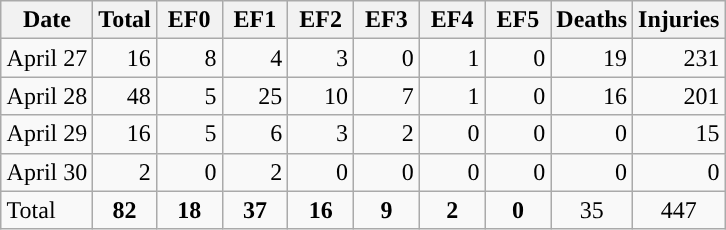<table class="wikitable sortable" style="margin: 1em auto 1em auto;">
<tr>
<th scope="col">Date</th>
<th scope="col" align="center">Total</th>
<th scope="col" align="center"> EF0 </th>
<th scope="col" align="center"> EF1 </th>
<th scope="col" align="center"> EF2 </th>
<th scope="col" align="center"> EF3 </th>
<th scope="col" align="center"> EF4 </th>
<th scope="col" align="center"> EF5 </th>
<th scope="col" align="center">Deaths</th>
<th scope="col" align="center">Injuries</th>
</tr>
<tr>
<td>April 27</td>
<td align="right">16</td>
<td align="right">8</td>
<td align="right">4</td>
<td align="right">3</td>
<td align="right">0</td>
<td align="right">1</td>
<td align="right">0</td>
<td align="right">19</td>
<td align="right">231</td>
</tr>
<tr>
<td>April 28</td>
<td align="right">48</td>
<td align="right">5</td>
<td align="right">25</td>
<td align="right">10</td>
<td align="right">7</td>
<td align="right">1</td>
<td align="right">0</td>
<td align="right">16</td>
<td align="right">201</td>
</tr>
<tr>
<td>April 29</td>
<td align="right">16</td>
<td align="right">5</td>
<td align="right">6</td>
<td align="right">3</td>
<td align="right">2</td>
<td align="right">0</td>
<td align="right">0</td>
<td align="right">0</td>
<td align="right">15</td>
</tr>
<tr>
<td>April 30</td>
<td align="right">2</td>
<td align="right">0</td>
<td align="right">2</td>
<td align="right">0</td>
<td align="right">0</td>
<td align="right">0</td>
<td align="right">0</td>
<td align="right">0</td>
<td align="right">0</td>
</tr>
<tr class="sortbottom">
<td>Total</td>
<td align="center"><strong>82</strong></td>
<td align="center"><strong>18</strong></td>
<td align="center"><strong>37</strong></td>
<td align="center"><strong>16</strong></td>
<td align="center"><strong>9</strong></td>
<td align="center"><strong>2</strong></td>
<td align="center"><strong>0</strong></td>
<td align="center">35</td>
<td align="center">447</td>
</tr>
</table>
